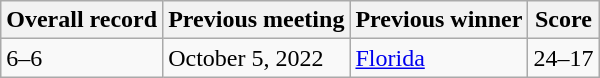<table class="wikitable">
<tr>
<th>Overall record</th>
<th>Previous meeting</th>
<th>Previous winner</th>
<th>Score</th>
</tr>
<tr>
<td>6–6</td>
<td>October 5, 2022</td>
<td><a href='#'>Florida</a></td>
<td>24–17</td>
</tr>
</table>
